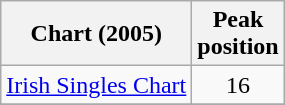<table class="wikitable">
<tr>
<th>Chart (2005)</th>
<th>Peak<br>position</th>
</tr>
<tr>
<td><a href='#'>Irish Singles Chart</a></td>
<td align=center>16</td>
</tr>
<tr>
</tr>
</table>
